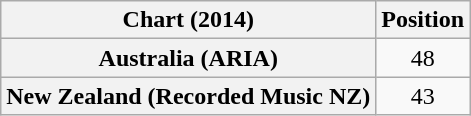<table class="wikitable plainrowheaders sortable" style="text-align:center">
<tr>
<th scope="col">Chart (2014)</th>
<th scope="col">Position</th>
</tr>
<tr>
<th scope="row">Australia (ARIA)</th>
<td>48</td>
</tr>
<tr>
<th scope="row">New Zealand (Recorded Music NZ)</th>
<td>43</td>
</tr>
</table>
